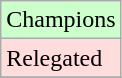<table class="wikitable">
<tr width=10px bgcolor="#ccffcc">
<td>Champions</td>
</tr>
<tr width=10px bgcolor="#ffdddd">
<td>Relegated</td>
</tr>
<tr>
</tr>
</table>
